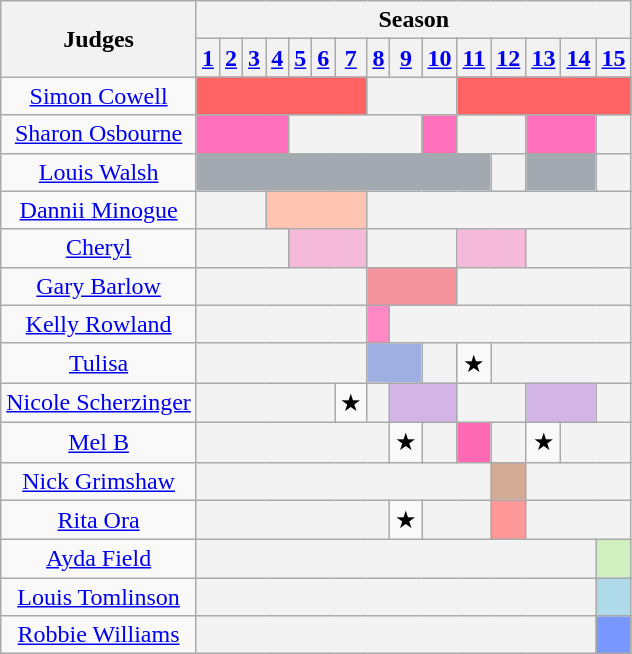<table class="wikitable" style="text-align:center; font-size:100%;">
<tr>
<th rowspan="2">Judges</th>
<th colspan="15">Season</th>
</tr>
<tr>
<th><a href='#'>1</a></th>
<th><a href='#'>2</a></th>
<th><a href='#'>3</a></th>
<th><a href='#'>4</a></th>
<th><a href='#'>5</a></th>
<th><a href='#'>6</a></th>
<th><a href='#'>7</a></th>
<th><a href='#'>8</a></th>
<th><a href='#'>9</a></th>
<th><a href='#'>10</a></th>
<th><a href='#'>11</a></th>
<th><a href='#'>12</a></th>
<th><a href='#'>13</a></th>
<th><a href='#'>14</a></th>
<th><a href='#'>15</a></th>
</tr>
<tr>
<td><a href='#'>Simon Cowell</a></td>
<td colspan="7" style="background-color:#ff6363"></td>
<td colspan="3" style="background-color:#f3f3f3"></td>
<td colspan="5" style="background-color:#ff6363"></td>
</tr>
<tr>
<td><a href='#'>Sharon Osbourne</a></td>
<td colspan="4" style="background-color:#ff70bc"></td>
<td colspan="5" style="background-color:#f3f3f3"></td>
<td style="background-color:#ff70bc"></td>
<td colspan="2" style="background-color:#f3f3f3"></td>
<td colspan="2" style="background-color:#ff70bc"></td>
<td style="background-color:#f3f3f3"></td>
</tr>
<tr>
<td><a href='#'>Louis Walsh</a></td>
<td colspan="11" style="background-color:#a2a9b1"></td>
<td style="background-color:#f3f3f3"></td>
<td colspan="2" style="background-color:#a2a9b1"></td>
<td style="background-color:#f3f3f3"></td>
</tr>
<tr>
<td><a href='#'>Dannii Minogue</a></td>
<td colspan="3" style="background-color:#f3f3f3"></td>
<td colspan="4" style="background-color:#ffc4b2"></td>
<td colspan="8" style="background-color:#f3f3f3"></td>
</tr>
<tr>
<td><a href='#'>Cheryl</a></td>
<td colspan="4" style="background-color:#f3f3f3"></td>
<td colspan="3" style="background-color:#f5b9d9"></td>
<td colspan="3" style="background-color:#f3f3f3"></td>
<td colspan="2" style="background-color:#f5b9d9"></td>
<td colspan="3" style="background-color:#f3f3f3"></td>
</tr>
<tr>
<td><a href='#'>Gary Barlow</a></td>
<td colspan="7" style="background-color:#f3f3f3"></td>
<td colspan="3" style="background-color:#f4939c"></td>
<td colspan="5" style="background-color:#f3f3f3"></td>
</tr>
<tr>
<td><a href='#'>Kelly Rowland</a></td>
<td colspan="7" style="background-color:#f3f3f3"></td>
<td style="background-color:#FF87C3"></td>
<td colspan="7" style="background-color:#f3f3f3"></td>
</tr>
<tr>
<td><a href='#'>Tulisa</a></td>
<td colspan="7" style="background-color:#f3f3f3"></td>
<td colspan="2" style="background-color:#a0afe1"></td>
<td style="background-color:#f3f3f3"></td>
<td>★</td>
<td colspan="4" style="background-color:#f3f3f3"></td>
</tr>
<tr>
<td><a href='#'>Nicole Scherzinger</a></td>
<td colspan="6" style="background-color:#f3f3f3"></td>
<td>★</td>
<td style="background-color:#f3f3f3"></td>
<td colspan="2" style="background-color:#d3b4e6"></td>
<td colspan="2" style="background-color:#f3f3f3"></td>
<td colspan="2" style="background-color:#d3b4e6"></td>
<td style="background-color:#f3f3f3"></td>
</tr>
<tr>
<td><a href='#'>Mel B</a></td>
<td colspan="8" style="background-color:#f3f3f3"></td>
<td>★</td>
<td style="background-color:#f3f3f3"></td>
<td style="background-color:#ff69b4"></td>
<td style="background-color:#f3f3f3"></td>
<td>★</td>
<td colspan="2" style="background-color:#f3f3f3"></td>
</tr>
<tr>
<td><a href='#'>Nick Grimshaw</a></td>
<td colspan="11" style="background-color:#f3f3f3"></td>
<td style="background-color:#d3ab95"></td>
<td colspan="3" style="background-color:#f3f3f3"></td>
</tr>
<tr>
<td><a href='#'>Rita Ora</a></td>
<td colspan="8" style="background-color:#f3f3f3"></td>
<td>★</td>
<td colspan="2" style="background-color:#f3f3f3"></td>
<td style="background-color:#FF9999"></td>
<td colspan="3" style="background-color:#f3f3f3"></td>
</tr>
<tr>
<td><a href='#'>Ayda Field</a></td>
<td colspan="14" style="background-color:#f3f3f3"></td>
<td style="background-color:#d0f0c0"></td>
</tr>
<tr>
<td><a href='#'>Louis Tomlinson</a></td>
<td colspan="14" style="background-color:#f3f3f3"></td>
<td style="background-color:#aedaea"></td>
</tr>
<tr>
<td><a href='#'>Robbie Williams</a></td>
<td colspan="14" style="background-color:#f3f3f3"></td>
<td style="background-color:#7998ff"></td>
</tr>
</table>
